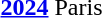<table>
<tr>
<th scope=row><a href='#'>2024</a><br></th>
<td>Paris</td>
<td></td>
<td></td>
<td></td>
</tr>
<tr>
</tr>
</table>
